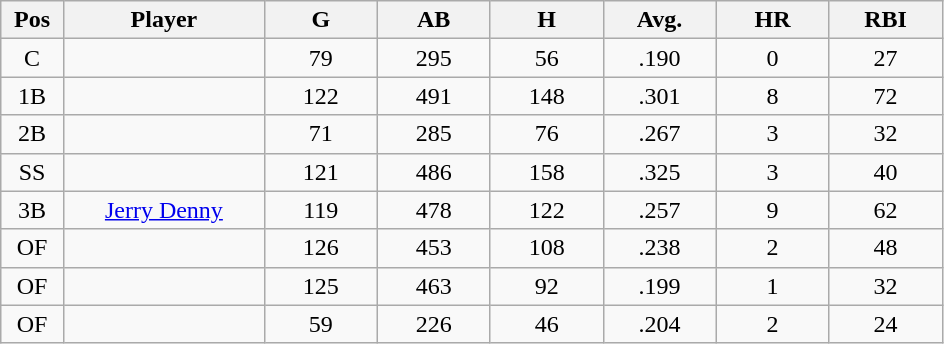<table class="wikitable sortable">
<tr>
<th bgcolor="#DDDDFF" width="5%">Pos</th>
<th bgcolor="#DDDDFF" width="16%">Player</th>
<th bgcolor="#DDDDFF" width="9%">G</th>
<th bgcolor="#DDDDFF" width="9%">AB</th>
<th bgcolor="#DDDDFF" width="9%">H</th>
<th bgcolor="#DDDDFF" width="9%">Avg.</th>
<th bgcolor="#DDDDFF" width="9%">HR</th>
<th bgcolor="#DDDDFF" width="9%">RBI</th>
</tr>
<tr align="center">
<td>C</td>
<td></td>
<td>79</td>
<td>295</td>
<td>56</td>
<td>.190</td>
<td>0</td>
<td>27</td>
</tr>
<tr align="center">
<td>1B</td>
<td></td>
<td>122</td>
<td>491</td>
<td>148</td>
<td>.301</td>
<td>8</td>
<td>72</td>
</tr>
<tr align="center">
<td>2B</td>
<td></td>
<td>71</td>
<td>285</td>
<td>76</td>
<td>.267</td>
<td>3</td>
<td>32</td>
</tr>
<tr align="center">
<td>SS</td>
<td></td>
<td>121</td>
<td>486</td>
<td>158</td>
<td>.325</td>
<td>3</td>
<td>40</td>
</tr>
<tr align="center">
<td>3B</td>
<td><a href='#'>Jerry Denny</a></td>
<td>119</td>
<td>478</td>
<td>122</td>
<td>.257</td>
<td>9</td>
<td>62</td>
</tr>
<tr align=center>
<td>OF</td>
<td></td>
<td>126</td>
<td>453</td>
<td>108</td>
<td>.238</td>
<td>2</td>
<td>48</td>
</tr>
<tr align="center">
<td>OF</td>
<td></td>
<td>125</td>
<td>463</td>
<td>92</td>
<td>.199</td>
<td>1</td>
<td>32</td>
</tr>
<tr align="center">
<td>OF</td>
<td></td>
<td>59</td>
<td>226</td>
<td>46</td>
<td>.204</td>
<td>2</td>
<td>24</td>
</tr>
</table>
